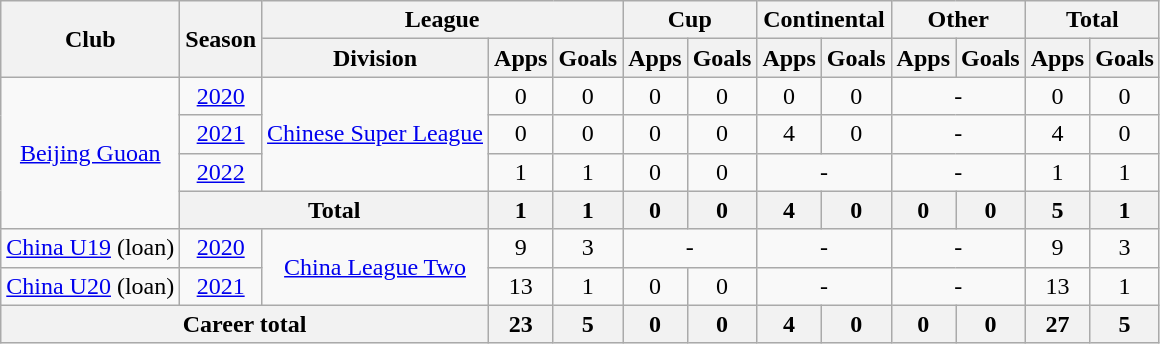<table class="wikitable" style="text-align: center">
<tr>
<th rowspan="2">Club</th>
<th rowspan="2">Season</th>
<th colspan="3">League</th>
<th colspan="2">Cup</th>
<th colspan="2">Continental</th>
<th colspan="2">Other</th>
<th colspan="2">Total</th>
</tr>
<tr>
<th>Division</th>
<th>Apps</th>
<th>Goals</th>
<th>Apps</th>
<th>Goals</th>
<th>Apps</th>
<th>Goals</th>
<th>Apps</th>
<th>Goals</th>
<th>Apps</th>
<th>Goals</th>
</tr>
<tr>
<td rowspan="4"><a href='#'>Beijing Guoan</a></td>
<td><a href='#'>2020</a></td>
<td rowspan="3"><a href='#'>Chinese Super League</a></td>
<td>0</td>
<td>0</td>
<td>0</td>
<td>0</td>
<td>0</td>
<td>0</td>
<td colspan="2">-</td>
<td>0</td>
<td>0</td>
</tr>
<tr>
<td><a href='#'>2021</a></td>
<td>0</td>
<td>0</td>
<td>0</td>
<td>0</td>
<td>4</td>
<td>0</td>
<td colspan="2">-</td>
<td>4</td>
<td>0</td>
</tr>
<tr>
<td><a href='#'>2022</a></td>
<td>1</td>
<td>1</td>
<td>0</td>
<td>0</td>
<td colspan="2">-</td>
<td colspan="2">-</td>
<td>1</td>
<td>1</td>
</tr>
<tr>
<th colspan=2>Total</th>
<th>1</th>
<th>1</th>
<th>0</th>
<th>0</th>
<th>4</th>
<th>0</th>
<th>0</th>
<th>0</th>
<th>5</th>
<th>1</th>
</tr>
<tr>
<td><a href='#'>China U19</a> (loan)</td>
<td><a href='#'>2020</a></td>
<td rowspan=2><a href='#'>China League Two</a></td>
<td>9</td>
<td>3</td>
<td colspan="2">-</td>
<td colspan="2">-</td>
<td colspan="2">-</td>
<td>9</td>
<td>3</td>
</tr>
<tr>
<td><a href='#'>China U20</a> (loan)</td>
<td><a href='#'>2021</a></td>
<td>13</td>
<td>1</td>
<td>0</td>
<td>0</td>
<td colspan="2">-</td>
<td colspan="2">-</td>
<td>13</td>
<td>1</td>
</tr>
<tr>
<th colspan=3>Career total</th>
<th>23</th>
<th>5</th>
<th>0</th>
<th>0</th>
<th>4</th>
<th>0</th>
<th>0</th>
<th>0</th>
<th>27</th>
<th>5</th>
</tr>
</table>
